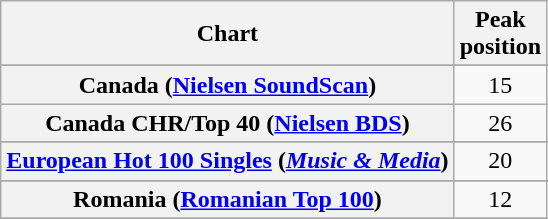<table class="wikitable sortable plainrowheaders" style="text-align:center">
<tr>
<th>Chart</th>
<th>Peak<br>position</th>
</tr>
<tr>
</tr>
<tr>
</tr>
<tr>
</tr>
<tr>
</tr>
<tr>
</tr>
<tr>
<th scope="row">Canada (<a href='#'>Nielsen SoundScan</a>)</th>
<td>15</td>
</tr>
<tr>
<th scope="row">Canada CHR/Top 40 (<a href='#'>Nielsen BDS</a>)</th>
<td>26</td>
</tr>
<tr>
</tr>
<tr>
<th scope="row"><a href='#'>European Hot 100 Singles</a> (<em><a href='#'>Music & Media</a></em>)</th>
<td>20</td>
</tr>
<tr>
</tr>
<tr>
</tr>
<tr>
</tr>
<tr>
</tr>
<tr>
</tr>
<tr>
</tr>
<tr>
</tr>
<tr>
</tr>
<tr>
<th scope="row">Romania (<a href='#'>Romanian Top 100</a>)</th>
<td>12</td>
</tr>
<tr>
</tr>
<tr>
</tr>
<tr>
</tr>
<tr>
</tr>
<tr>
</tr>
<tr>
</tr>
<tr>
</tr>
</table>
